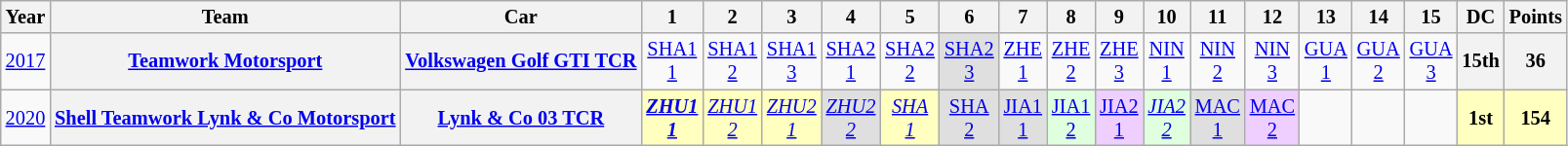<table class="wikitable" style="text-align:center; font-size:85%">
<tr>
<th>Year</th>
<th>Team</th>
<th>Car</th>
<th>1</th>
<th>2</th>
<th>3</th>
<th>4</th>
<th>5</th>
<th>6</th>
<th>7</th>
<th>8</th>
<th>9</th>
<th>10</th>
<th>11</th>
<th>12</th>
<th>13</th>
<th>14</th>
<th>15</th>
<th>DC</th>
<th>Points</th>
</tr>
<tr>
<td><a href='#'>2017</a></td>
<th nowrap><a href='#'>Teamwork Motorsport</a></th>
<th nowrap><a href='#'>Volkswagen Golf GTI TCR</a></th>
<td style="background:#;"><a href='#'>SHA1<br>1</a><br></td>
<td style="background:#;"><a href='#'>SHA1<br>2</a><br></td>
<td style="background:#;"><a href='#'>SHA1<br>3</a><br></td>
<td style="background:#;"><a href='#'>SHA2<br>1</a><br></td>
<td style="background:#;"><a href='#'>SHA2<br>2</a><br></td>
<td style="background:#DFDFDF;"><a href='#'>SHA2<br>3</a><br></td>
<td style="background:#;"><a href='#'>ZHE<br>1</a><br></td>
<td style="background:#;"><a href='#'>ZHE<br>2</a><br></td>
<td style="background:#;"><a href='#'>ZHE<br>3</a><br></td>
<td style="background:#;"><a href='#'>NIN<br>1</a><br></td>
<td style="background:#;"><a href='#'>NIN<br>2</a><br></td>
<td style="background:#;"><a href='#'>NIN<br>3</a><br></td>
<td style="background:#;"><a href='#'>GUA<br>1</a><br></td>
<td style="background:#;"><a href='#'>GUA<br>2</a><br></td>
<td style="background:#;"><a href='#'>GUA<br>3</a><br></td>
<th>15th</th>
<th>36</th>
</tr>
<tr>
<td><a href='#'>2020</a></td>
<th nowrap><a href='#'>Shell Teamwork Lynk & Co Motorsport</a></th>
<th nowrap><a href='#'>Lynk & Co 03 TCR</a></th>
<td style="background:#FFFFBF;"><strong><em><a href='#'>ZHU1<br>1</a></em></strong><br></td>
<td style="background:#FFFFBF;"><em><a href='#'>ZHU1<br>2</a></em><br></td>
<td style="background:#FFFFBF;"><em><a href='#'>ZHU2<br>1</a></em><br></td>
<td style="background:#DFDFDF;"><em><a href='#'>ZHU2<br>2</a></em><br></td>
<td style="background:#FFFFBF;"><em><a href='#'>SHA<br>1</a></em><br></td>
<td style="background:#DFDFDF;"><a href='#'>SHA<br>2</a><br></td>
<td style="background:#DFDFDF;"><a href='#'>JIA1<br>1</a><br></td>
<td style="background:#DFFFDF;"><a href='#'>JIA1<br>2</a><br></td>
<td style="background:#EFCFFF;"><a href='#'>JIA2<br>1</a><br></td>
<td style="background:#DFFFDF;"><em><a href='#'>JIA2<br>2</a></em><br></td>
<td style="background:#DFDFDF;"><a href='#'>MAC<br>1</a><br></td>
<td style="background:#EFCFFF;"><a href='#'>MAC<br>2</a><br></td>
<td></td>
<td></td>
<td></td>
<th style="background:#FFFFBF;">1st</th>
<th style="background:#FFFFBF;">154</th>
</tr>
</table>
